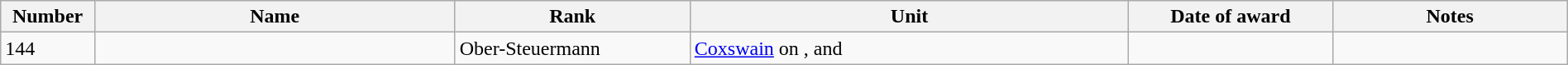<table class="wikitable" style="width:100%;">
<tr>
<th width="6%">Number</th>
<th width="23%">Name</th>
<th width="15%">Rank</th>
<th width="28%">Unit</th>
<th width="13%">Date of award</th>
<th width="15%">Notes</th>
</tr>
<tr>
<td>144</td>
<td></td>
<td>Ober-Steuermann</td>
<td><a href='#'>Coxswain</a> on ,  and </td>
<td></td>
<td></td>
</tr>
</table>
